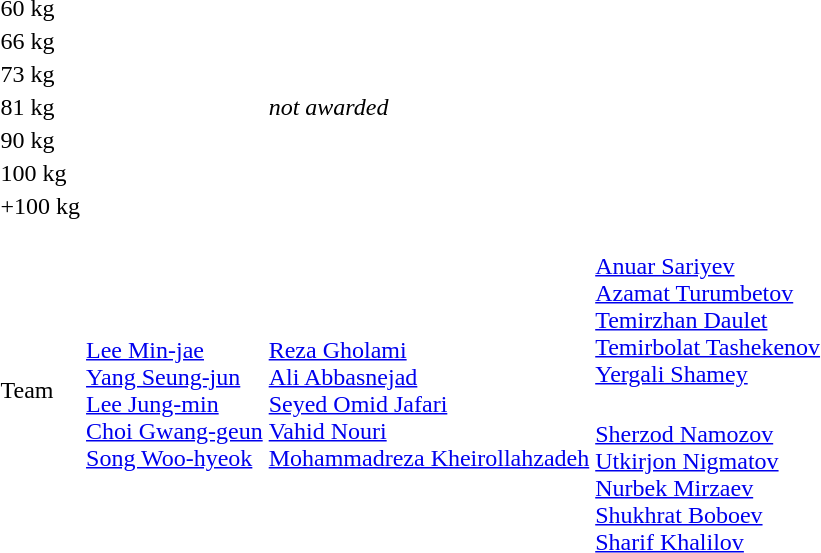<table>
<tr>
<td rowspan=2>60 kg</td>
<td rowspan=2></td>
<td rowspan=2></td>
<td></td>
</tr>
<tr>
<td></td>
</tr>
<tr>
<td rowspan=2>66 kg</td>
<td rowspan=2></td>
<td rowspan=2></td>
<td></td>
</tr>
<tr>
<td></td>
</tr>
<tr>
<td rowspan=2>73 kg</td>
<td rowspan=2></td>
<td rowspan=2></td>
<td></td>
</tr>
<tr>
<td></td>
</tr>
<tr>
<td rowspan=2>81 kg</td>
<td rowspan=2></td>
<td rowspan=2><em>not awarded</em></td>
<td></td>
</tr>
<tr>
<td></td>
</tr>
<tr>
<td rowspan=2>90 kg</td>
<td rowspan=2></td>
<td rowspan=2></td>
<td></td>
</tr>
<tr>
<td></td>
</tr>
<tr>
<td rowspan=2>100 kg</td>
<td rowspan=2></td>
<td rowspan=2></td>
<td></td>
</tr>
<tr>
<td></td>
</tr>
<tr>
<td rowspan=2>+100 kg</td>
<td rowspan=2></td>
<td rowspan=2></td>
<td></td>
</tr>
<tr>
<td></td>
</tr>
<tr>
<td rowspan=2>Team</td>
<td rowspan=2><br><a href='#'>Lee Min-jae</a><br><a href='#'>Yang Seung-jun</a><br><a href='#'>Lee Jung-min</a><br><a href='#'>Choi Gwang-geun</a><br><a href='#'>Song Woo-hyeok</a></td>
<td rowspan=2 nowrap><br><a href='#'>Reza Gholami</a><br><a href='#'>Ali Abbasnejad</a><br><a href='#'>Seyed Omid Jafari</a><br><a href='#'>Vahid Nouri</a><br><a href='#'>Mohammadreza Kheirollahzadeh</a></td>
<td><br><a href='#'>Anuar Sariyev</a><br><a href='#'>Azamat Turumbetov</a><br><a href='#'>Temirzhan Daulet</a><br><a href='#'>Temirbolat Tashekenov</a><br><a href='#'>Yergali Shamey</a></td>
</tr>
<tr>
<td><br><a href='#'>Sherzod Namozov</a><br><a href='#'>Utkirjon Nigmatov</a><br><a href='#'>Nurbek Mirzaev</a><br><a href='#'>Shukhrat Boboev</a><br><a href='#'>Sharif Khalilov</a></td>
</tr>
</table>
